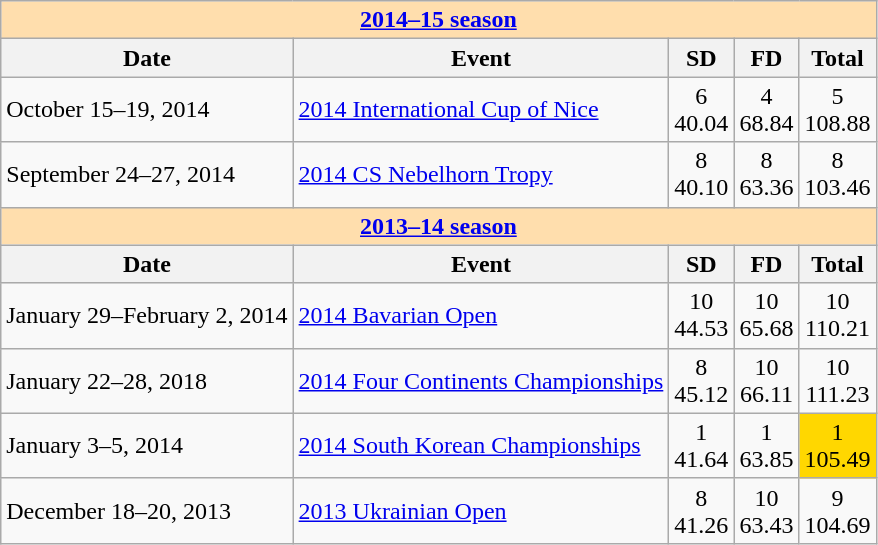<table class="wikitable">
<tr>
<th colspan="5" style="background-color: #ffdead; "><a href='#'>2014–15 season</a></th>
</tr>
<tr>
<th>Date</th>
<th>Event</th>
<th>SD</th>
<th>FD</th>
<th>Total</th>
</tr>
<tr>
<td>October 15–19, 2014</td>
<td><a href='#'>2014 International Cup of Nice</a></td>
<td align="center">6 <br> 40.04</td>
<td align="center">4 <br> 68.84</td>
<td align="center">5 <br> 108.88</td>
</tr>
<tr>
<td>September 24–27, 2014</td>
<td><a href='#'>2014 CS Nebelhorn Tropy</a></td>
<td align="center">8 <br> 40.10</td>
<td align="center">8 <br> 63.36</td>
<td align="center">8 <br> 103.46</td>
</tr>
<tr>
<th colspan="5" style="background-color: #ffdead; "><a href='#'>2013–14 season</a></th>
</tr>
<tr>
<th>Date</th>
<th>Event</th>
<th>SD</th>
<th>FD</th>
<th>Total</th>
</tr>
<tr>
<td>January 29–February 2, 2014</td>
<td><a href='#'>2014 Bavarian Open</a></td>
<td align="center">10 <br> 44.53</td>
<td align="center">10 <br> 65.68</td>
<td align="center">10 <br> 110.21</td>
</tr>
<tr>
<td>January 22–28, 2018</td>
<td><a href='#'>2014 Four Continents Championships</a></td>
<td align="center">8 <br> 45.12</td>
<td align="center">10 <br> 66.11</td>
<td align="center">10 <br> 111.23</td>
</tr>
<tr>
<td>January 3–5, 2014</td>
<td><a href='#'>2014 South Korean Championships</a></td>
<td align="center">1 <br> 41.64</td>
<td align="center">1 <br> 63.85</td>
<td align="center" bgcolor="gold">1 <br> 105.49</td>
</tr>
<tr>
<td>December 18–20, 2013</td>
<td><a href='#'>2013 Ukrainian Open</a></td>
<td align="center">8 <br> 41.26</td>
<td align="center">10 <br> 63.43</td>
<td align="center">9 <br> 104.69</td>
</tr>
</table>
